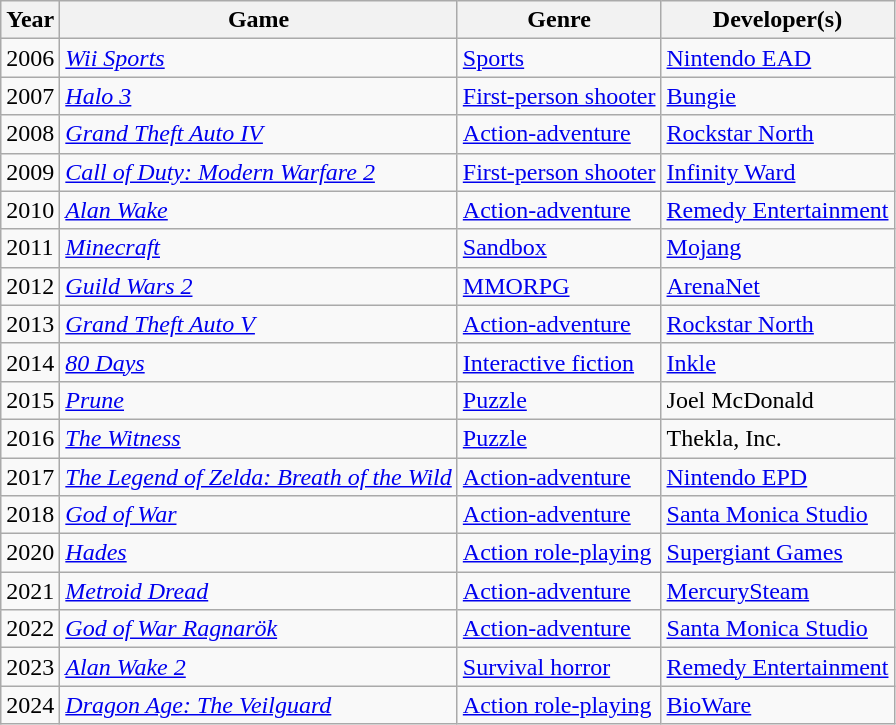<table class="wikitable">
<tr>
<th>Year</th>
<th>Game</th>
<th>Genre</th>
<th>Developer(s)</th>
</tr>
<tr>
<td>2006</td>
<td><em><a href='#'>Wii Sports</a></em></td>
<td><a href='#'>Sports</a></td>
<td><a href='#'>Nintendo EAD</a></td>
</tr>
<tr>
<td>2007</td>
<td><em><a href='#'>Halo 3</a></em></td>
<td><a href='#'>First-person shooter</a></td>
<td><a href='#'>Bungie</a></td>
</tr>
<tr>
<td>2008</td>
<td><em><a href='#'>Grand Theft Auto IV</a></em></td>
<td><a href='#'>Action-adventure</a></td>
<td><a href='#'>Rockstar North</a></td>
</tr>
<tr>
<td>2009</td>
<td><em><a href='#'>Call of Duty: Modern Warfare 2</a></em></td>
<td><a href='#'>First-person shooter</a></td>
<td><a href='#'>Infinity Ward</a></td>
</tr>
<tr>
<td>2010</td>
<td><em><a href='#'>Alan Wake</a></em></td>
<td><a href='#'>Action-adventure</a></td>
<td><a href='#'>Remedy Entertainment</a></td>
</tr>
<tr>
<td>2011</td>
<td><em><a href='#'>Minecraft</a></em></td>
<td><a href='#'>Sandbox</a></td>
<td><a href='#'>Mojang</a></td>
</tr>
<tr>
<td>2012</td>
<td><em><a href='#'>Guild Wars 2</a></em></td>
<td><a href='#'>MMORPG</a></td>
<td><a href='#'>ArenaNet</a></td>
</tr>
<tr>
<td>2013</td>
<td><em><a href='#'>Grand Theft Auto V</a></em></td>
<td><a href='#'>Action-adventure</a></td>
<td><a href='#'>Rockstar North</a></td>
</tr>
<tr>
<td>2014</td>
<td><em><a href='#'>80 Days</a></em></td>
<td><a href='#'>Interactive fiction</a></td>
<td><a href='#'>Inkle</a></td>
</tr>
<tr>
<td>2015</td>
<td><em><a href='#'>Prune</a></em></td>
<td><a href='#'>Puzzle</a></td>
<td>Joel McDonald</td>
</tr>
<tr>
<td>2016</td>
<td><em><a href='#'>The Witness</a></em></td>
<td><a href='#'>Puzzle</a></td>
<td>Thekla, Inc.</td>
</tr>
<tr>
<td>2017</td>
<td><em><a href='#'>The Legend of Zelda: Breath of the Wild</a></em></td>
<td><a href='#'>Action-adventure</a></td>
<td><a href='#'>Nintendo EPD</a></td>
</tr>
<tr>
<td>2018</td>
<td><em><a href='#'>God of War</a></em></td>
<td><a href='#'>Action-adventure</a></td>
<td><a href='#'>Santa Monica Studio</a></td>
</tr>
<tr>
<td>2020</td>
<td><em><a href='#'>Hades</a></em></td>
<td><a href='#'>Action role-playing</a></td>
<td><a href='#'>Supergiant Games</a></td>
</tr>
<tr>
<td>2021</td>
<td><em><a href='#'>Metroid Dread</a></em></td>
<td><a href='#'>Action-adventure</a></td>
<td><a href='#'>MercurySteam</a></td>
</tr>
<tr>
<td>2022</td>
<td><em><a href='#'>God of War Ragnarök</a></em></td>
<td><a href='#'>Action-adventure</a></td>
<td><a href='#'>Santa Monica Studio</a></td>
</tr>
<tr>
<td>2023</td>
<td><em><a href='#'>Alan Wake 2</a></em></td>
<td><a href='#'>Survival horror</a></td>
<td><a href='#'>Remedy Entertainment</a></td>
</tr>
<tr>
<td>2024</td>
<td><em><a href='#'>Dragon Age: The Veilguard</a></em></td>
<td><a href='#'>Action role-playing</a></td>
<td><a href='#'>BioWare</a></td>
</tr>
</table>
